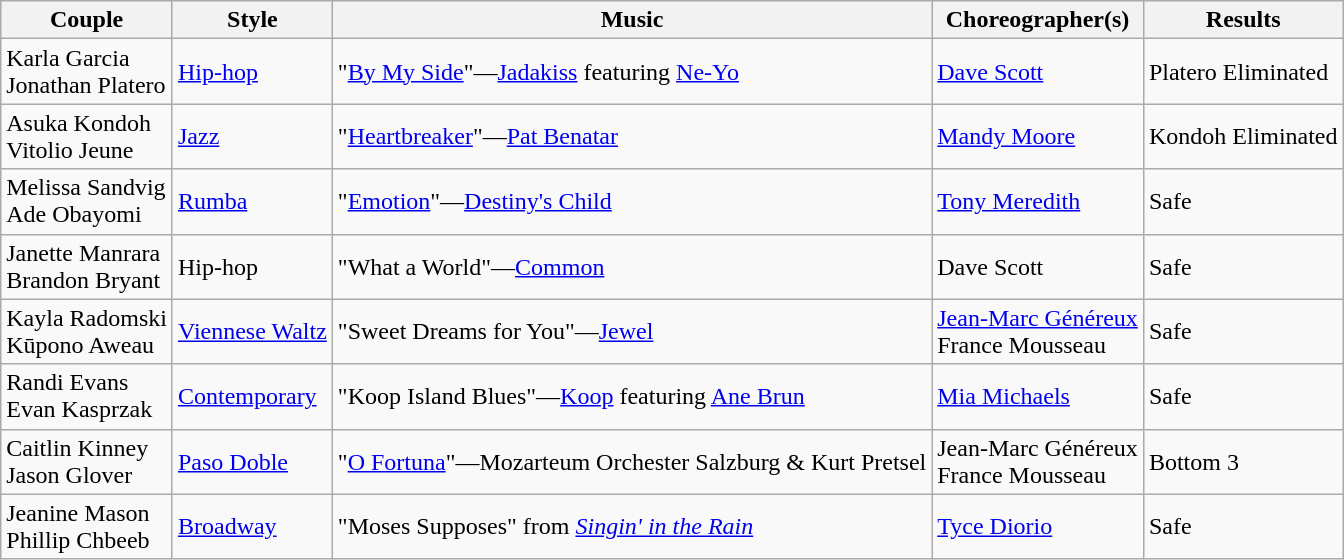<table class="wikitable">
<tr>
<th>Couple</th>
<th>Style</th>
<th>Music</th>
<th>Choreographer(s)</th>
<th>Results</th>
</tr>
<tr>
<td>Karla Garcia<br>Jonathan Platero</td>
<td><a href='#'>Hip-hop</a></td>
<td>"<a href='#'>By My Side</a>"—<a href='#'>Jadakiss</a> featuring <a href='#'>Ne-Yo</a></td>
<td><a href='#'>Dave Scott</a></td>
<td>Platero Eliminated</td>
</tr>
<tr>
<td>Asuka Kondoh<br>Vitolio Jeune</td>
<td><a href='#'>Jazz</a></td>
<td>"<a href='#'>Heartbreaker</a>"—<a href='#'>Pat Benatar</a></td>
<td><a href='#'>Mandy Moore</a></td>
<td>Kondoh Eliminated</td>
</tr>
<tr>
<td>Melissa Sandvig<br>Ade Obayomi</td>
<td><a href='#'>Rumba</a></td>
<td>"<a href='#'>Emotion</a>"—<a href='#'>Destiny's Child</a></td>
<td><a href='#'>Tony Meredith</a></td>
<td>Safe</td>
</tr>
<tr>
<td>Janette Manrara<br>Brandon Bryant</td>
<td>Hip-hop</td>
<td>"What a World"—<a href='#'>Common</a></td>
<td>Dave Scott</td>
<td>Safe</td>
</tr>
<tr>
<td>Kayla Radomski<br>Kūpono Aweau</td>
<td><a href='#'>Viennese Waltz</a></td>
<td>"Sweet Dreams for You"—<a href='#'>Jewel</a></td>
<td><a href='#'>Jean-Marc Généreux</a><br>France Mousseau</td>
<td>Safe</td>
</tr>
<tr>
<td>Randi Evans<br>Evan Kasprzak</td>
<td><a href='#'>Contemporary</a></td>
<td>"Koop Island Blues"—<a href='#'>Koop</a> featuring <a href='#'>Ane Brun</a></td>
<td><a href='#'>Mia Michaels</a></td>
<td>Safe</td>
</tr>
<tr>
<td>Caitlin Kinney<br>Jason Glover</td>
<td><a href='#'>Paso Doble</a></td>
<td>"<a href='#'>O Fortuna</a>"—Mozarteum Orchester Salzburg & Kurt Pretsel</td>
<td>Jean-Marc Généreux<br>France Mousseau</td>
<td>Bottom 3</td>
</tr>
<tr>
<td>Jeanine Mason<br>Phillip Chbeeb</td>
<td><a href='#'>Broadway</a></td>
<td>"Moses Supposes" from <em><a href='#'>Singin' in the Rain</a></em></td>
<td><a href='#'>Tyce Diorio</a></td>
<td>Safe</td>
</tr>
</table>
